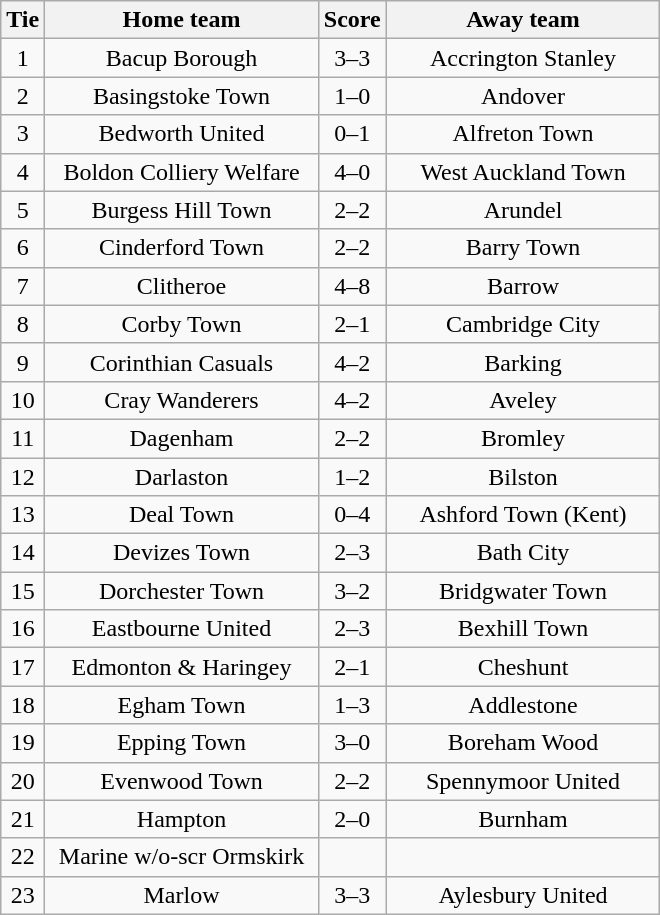<table class="wikitable" style="text-align:center;">
<tr>
<th width=20>Tie</th>
<th width=175>Home team</th>
<th width=20>Score</th>
<th width=175>Away team</th>
</tr>
<tr>
<td>1</td>
<td>Bacup Borough</td>
<td>3–3</td>
<td>Accrington Stanley</td>
</tr>
<tr>
<td>2</td>
<td>Basingstoke Town</td>
<td>1–0</td>
<td>Andover</td>
</tr>
<tr>
<td>3</td>
<td>Bedworth United</td>
<td>0–1</td>
<td>Alfreton Town</td>
</tr>
<tr>
<td>4</td>
<td>Boldon Colliery Welfare</td>
<td>4–0</td>
<td>West Auckland Town</td>
</tr>
<tr>
<td>5</td>
<td>Burgess Hill Town</td>
<td>2–2</td>
<td>Arundel</td>
</tr>
<tr>
<td>6</td>
<td>Cinderford Town</td>
<td>2–2</td>
<td>Barry Town</td>
</tr>
<tr>
<td>7</td>
<td>Clitheroe</td>
<td>4–8</td>
<td>Barrow</td>
</tr>
<tr>
<td>8</td>
<td>Corby Town</td>
<td>2–1</td>
<td>Cambridge City</td>
</tr>
<tr>
<td>9</td>
<td>Corinthian Casuals</td>
<td>4–2</td>
<td>Barking</td>
</tr>
<tr>
<td>10</td>
<td>Cray Wanderers</td>
<td>4–2</td>
<td>Aveley</td>
</tr>
<tr>
<td>11</td>
<td>Dagenham</td>
<td>2–2</td>
<td>Bromley</td>
</tr>
<tr>
<td>12</td>
<td>Darlaston</td>
<td>1–2</td>
<td>Bilston</td>
</tr>
<tr>
<td>13</td>
<td>Deal Town</td>
<td>0–4</td>
<td>Ashford Town (Kent)</td>
</tr>
<tr>
<td>14</td>
<td>Devizes Town</td>
<td>2–3</td>
<td>Bath City</td>
</tr>
<tr>
<td>15</td>
<td>Dorchester Town</td>
<td>3–2</td>
<td>Bridgwater Town</td>
</tr>
<tr>
<td>16</td>
<td>Eastbourne United</td>
<td>2–3</td>
<td>Bexhill Town</td>
</tr>
<tr>
<td>17</td>
<td>Edmonton & Haringey</td>
<td>2–1</td>
<td>Cheshunt</td>
</tr>
<tr>
<td>18</td>
<td>Egham Town</td>
<td>1–3</td>
<td>Addlestone</td>
</tr>
<tr>
<td>19</td>
<td>Epping Town</td>
<td>3–0</td>
<td>Boreham Wood</td>
</tr>
<tr>
<td>20</td>
<td>Evenwood Town</td>
<td>2–2</td>
<td>Spennymoor United</td>
</tr>
<tr>
<td>21</td>
<td>Hampton</td>
<td>2–0</td>
<td>Burnham</td>
</tr>
<tr>
<td>22</td>
<td>Marine w/o-scr Ormskirk</td>
<td></td>
<td></td>
</tr>
<tr>
<td>23</td>
<td>Marlow</td>
<td>3–3</td>
<td>Aylesbury United</td>
</tr>
</table>
